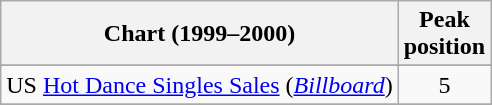<table class="wikitable sortable">
<tr>
<th>Chart (1999–2000)</th>
<th>Peak<br>position</th>
</tr>
<tr>
</tr>
<tr>
<td>US <a href='#'>Hot Dance Singles Sales</a> (<em><a href='#'>Billboard</a></em>)</td>
<td align="center">5</td>
</tr>
<tr>
</tr>
</table>
